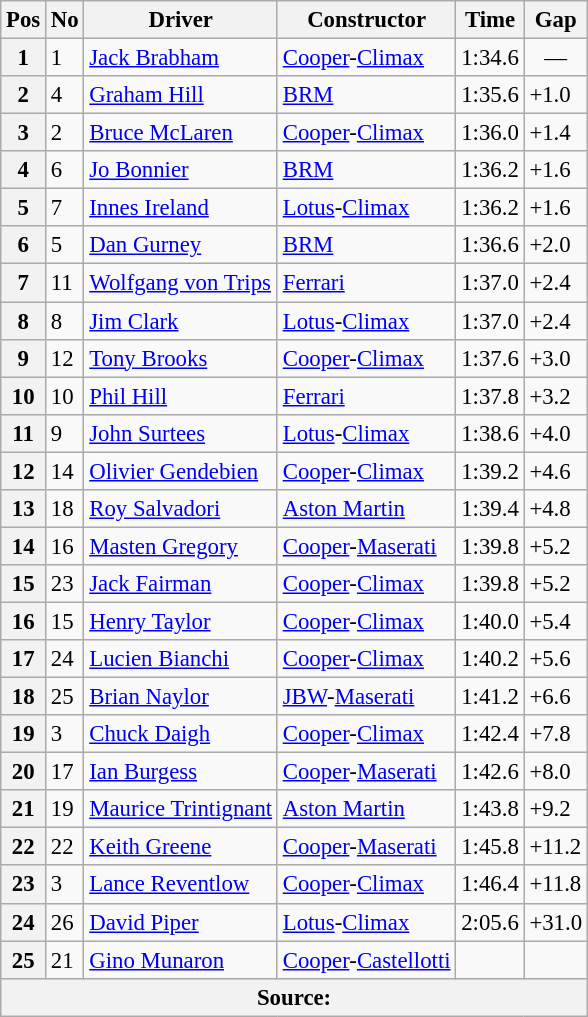<table class="wikitable sortable" style="font-size: 95%">
<tr>
<th>Pos</th>
<th>No</th>
<th>Driver</th>
<th>Constructor</th>
<th>Time</th>
<th>Gap</th>
</tr>
<tr>
<th>1</th>
<td>1</td>
<td> <a href='#'>Jack Brabham</a></td>
<td><a href='#'>Cooper</a>-<a href='#'>Climax</a></td>
<td>1:34.6</td>
<td align="center">—</td>
</tr>
<tr>
<th>2</th>
<td>4</td>
<td> <a href='#'>Graham Hill</a></td>
<td><a href='#'>BRM</a></td>
<td>1:35.6</td>
<td>+1.0</td>
</tr>
<tr>
<th>3</th>
<td>2</td>
<td> <a href='#'>Bruce McLaren</a></td>
<td><a href='#'>Cooper</a>-<a href='#'>Climax</a></td>
<td>1:36.0</td>
<td>+1.4</td>
</tr>
<tr>
<th>4</th>
<td>6</td>
<td> <a href='#'>Jo Bonnier</a></td>
<td><a href='#'>BRM</a></td>
<td>1:36.2</td>
<td>+1.6</td>
</tr>
<tr>
<th>5</th>
<td>7</td>
<td> <a href='#'>Innes Ireland</a></td>
<td><a href='#'>Lotus</a>-<a href='#'>Climax</a></td>
<td>1:36.2</td>
<td>+1.6</td>
</tr>
<tr>
<th>6</th>
<td>5</td>
<td> <a href='#'>Dan Gurney</a></td>
<td><a href='#'>BRM</a></td>
<td>1:36.6</td>
<td>+2.0</td>
</tr>
<tr>
<th>7</th>
<td>11</td>
<td> <a href='#'>Wolfgang von Trips</a></td>
<td><a href='#'>Ferrari</a></td>
<td>1:37.0</td>
<td>+2.4</td>
</tr>
<tr>
<th>8</th>
<td>8</td>
<td> <a href='#'>Jim Clark</a></td>
<td><a href='#'>Lotus</a>-<a href='#'>Climax</a></td>
<td>1:37.0</td>
<td>+2.4</td>
</tr>
<tr>
<th>9</th>
<td>12</td>
<td> <a href='#'>Tony Brooks</a></td>
<td><a href='#'>Cooper</a>-<a href='#'>Climax</a></td>
<td>1:37.6</td>
<td>+3.0</td>
</tr>
<tr>
<th>10</th>
<td>10</td>
<td> <a href='#'>Phil Hill</a></td>
<td><a href='#'>Ferrari</a></td>
<td>1:37.8</td>
<td>+3.2</td>
</tr>
<tr>
<th>11</th>
<td>9</td>
<td> <a href='#'>John Surtees</a></td>
<td><a href='#'>Lotus</a>-<a href='#'>Climax</a></td>
<td>1:38.6</td>
<td>+4.0</td>
</tr>
<tr>
<th>12</th>
<td>14</td>
<td> <a href='#'>Olivier Gendebien</a></td>
<td><a href='#'>Cooper</a>-<a href='#'>Climax</a></td>
<td>1:39.2</td>
<td>+4.6</td>
</tr>
<tr>
<th>13</th>
<td>18</td>
<td> <a href='#'>Roy Salvadori</a></td>
<td><a href='#'>Aston Martin</a></td>
<td>1:39.4</td>
<td>+4.8</td>
</tr>
<tr>
<th>14</th>
<td>16</td>
<td> <a href='#'>Masten Gregory</a></td>
<td><a href='#'>Cooper</a>-<a href='#'>Maserati</a></td>
<td>1:39.8</td>
<td>+5.2</td>
</tr>
<tr>
<th>15</th>
<td>23</td>
<td> <a href='#'>Jack Fairman</a></td>
<td><a href='#'>Cooper</a>-<a href='#'>Climax</a></td>
<td>1:39.8</td>
<td>+5.2</td>
</tr>
<tr>
<th>16</th>
<td>15</td>
<td> <a href='#'>Henry Taylor</a></td>
<td><a href='#'>Cooper</a>-<a href='#'>Climax</a></td>
<td>1:40.0</td>
<td>+5.4</td>
</tr>
<tr>
<th>17</th>
<td>24</td>
<td> <a href='#'>Lucien Bianchi</a></td>
<td><a href='#'>Cooper</a>-<a href='#'>Climax</a></td>
<td>1:40.2</td>
<td>+5.6</td>
</tr>
<tr>
<th>18</th>
<td>25</td>
<td> <a href='#'>Brian Naylor</a></td>
<td><a href='#'>JBW</a>-<a href='#'>Maserati</a></td>
<td>1:41.2</td>
<td>+6.6</td>
</tr>
<tr>
<th>19</th>
<td>3</td>
<td> <a href='#'>Chuck Daigh</a></td>
<td><a href='#'>Cooper</a>-<a href='#'>Climax</a></td>
<td>1:42.4</td>
<td>+7.8</td>
</tr>
<tr>
<th>20</th>
<td>17</td>
<td> <a href='#'>Ian Burgess</a></td>
<td><a href='#'>Cooper</a>-<a href='#'>Maserati</a></td>
<td>1:42.6</td>
<td>+8.0</td>
</tr>
<tr>
<th>21</th>
<td>19</td>
<td> <a href='#'>Maurice Trintignant</a></td>
<td><a href='#'>Aston Martin</a></td>
<td>1:43.8</td>
<td>+9.2</td>
</tr>
<tr>
<th>22</th>
<td>22</td>
<td> <a href='#'>Keith Greene</a></td>
<td><a href='#'>Cooper</a>-<a href='#'>Maserati</a></td>
<td>1:45.8</td>
<td>+11.2</td>
</tr>
<tr>
<th>23</th>
<td>3</td>
<td> <a href='#'>Lance Reventlow</a></td>
<td><a href='#'>Cooper</a>-<a href='#'>Climax</a></td>
<td>1:46.4</td>
<td>+11.8</td>
</tr>
<tr>
<th>24</th>
<td>26</td>
<td> <a href='#'>David Piper</a></td>
<td><a href='#'>Lotus</a>-<a href='#'>Climax</a></td>
<td>2:05.6</td>
<td>+31.0</td>
</tr>
<tr>
<th>25</th>
<td>21</td>
<td> <a href='#'>Gino Munaron</a></td>
<td><a href='#'>Cooper</a>-<a href='#'>Castellotti</a></td>
<td></td>
<td></td>
</tr>
<tr>
<th colspan="6">Source:</th>
</tr>
</table>
